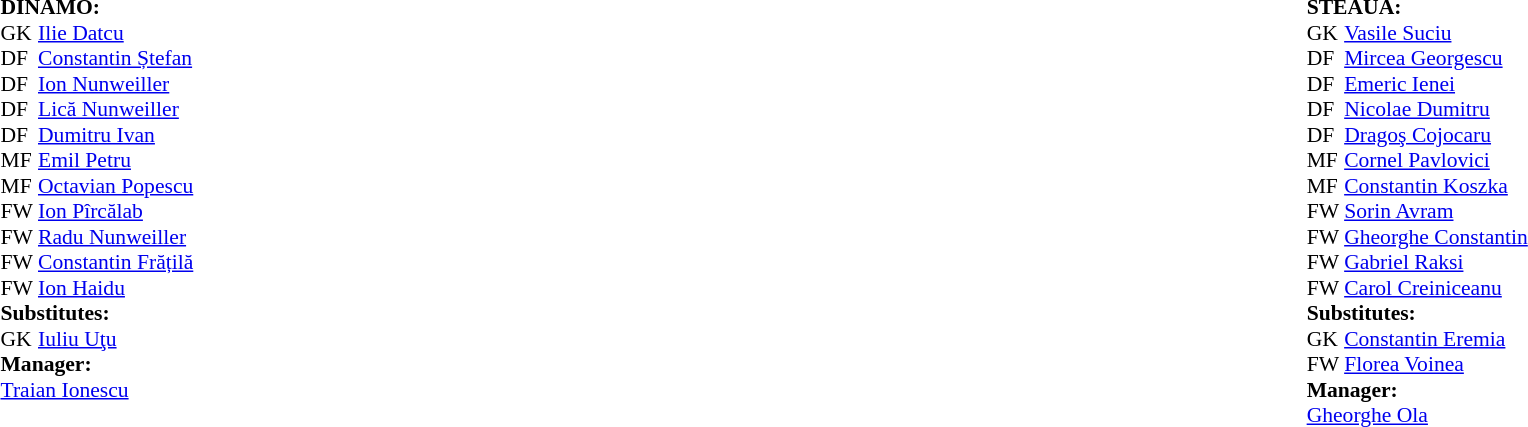<table width="100%">
<tr>
<td valign="top" width="50%"><br><table style="font-size: 90%" cellspacing="0" cellpadding="0">
<tr>
<td colspan="4"><strong>DINAMO:</strong></td>
</tr>
<tr>
<th width=25></th>
</tr>
<tr>
<td>GK</td>
<td><a href='#'>Ilie Datcu</a></td>
<td></td>
</tr>
<tr>
<td>DF</td>
<td><a href='#'>Constantin Ștefan</a></td>
</tr>
<tr>
<td>DF</td>
<td><a href='#'>Ion Nunweiller</a></td>
</tr>
<tr>
<td>DF</td>
<td><a href='#'>Lică Nunweiller</a></td>
</tr>
<tr>
<td>DF</td>
<td><a href='#'>Dumitru Ivan</a></td>
</tr>
<tr>
<td>MF</td>
<td><a href='#'>Emil Petru</a></td>
</tr>
<tr>
<td>MF</td>
<td><a href='#'>Octavian Popescu</a></td>
</tr>
<tr>
<td>FW</td>
<td><a href='#'>Ion Pîrcălab</a></td>
</tr>
<tr>
<td>FW</td>
<td><a href='#'>Radu Nunweiller</a></td>
</tr>
<tr>
<td>FW</td>
<td><a href='#'>Constantin Frățilă</a></td>
</tr>
<tr>
<td>FW</td>
<td><a href='#'>Ion Haidu</a></td>
</tr>
<tr>
<td colspan=3><strong>Substitutes:</strong></td>
</tr>
<tr>
<td>GK</td>
<td><a href='#'>Iuliu Uţu</a></td>
<td></td>
</tr>
<tr>
<td colspan=3><strong>Manager:</strong></td>
</tr>
<tr>
<td colspan=4><a href='#'>Traian Ionescu</a></td>
</tr>
</table>
</td>
<td><br><table style="font-size: 90%" cellspacing="0" cellpadding="0" align=center>
<tr>
<td colspan="4"><strong>STEAUA:</strong></td>
</tr>
<tr>
<th width=25></th>
</tr>
<tr>
<td>GK</td>
<td><a href='#'>Vasile Suciu</a></td>
<td></td>
</tr>
<tr>
<td>DF</td>
<td><a href='#'>Mircea Georgescu</a></td>
</tr>
<tr>
<td>DF</td>
<td><a href='#'>Emeric Ienei</a></td>
</tr>
<tr>
<td>DF</td>
<td><a href='#'>Nicolae Dumitru</a></td>
</tr>
<tr>
<td>DF</td>
<td><a href='#'>Dragoş Cojocaru</a></td>
</tr>
<tr>
<td>MF</td>
<td><a href='#'>Cornel Pavlovici</a></td>
</tr>
<tr>
<td>MF</td>
<td><a href='#'>Constantin Koszka</a></td>
</tr>
<tr>
<td>FW</td>
<td><a href='#'>Sorin Avram</a></td>
</tr>
<tr>
<td>FW</td>
<td><a href='#'>Gheorghe Constantin</a></td>
</tr>
<tr>
<td>FW</td>
<td><a href='#'>Gabriel Raksi</a></td>
<td></td>
</tr>
<tr>
<td>FW</td>
<td><a href='#'>Carol Creiniceanu</a></td>
</tr>
<tr>
<td colspan=3><strong>Substitutes:</strong></td>
</tr>
<tr>
<td>GK</td>
<td><a href='#'>Constantin Eremia</a></td>
<td></td>
</tr>
<tr>
<td>FW</td>
<td><a href='#'>Florea Voinea</a></td>
<td></td>
</tr>
<tr>
<td colspan=3><strong>Manager:</strong></td>
</tr>
<tr>
<td colspan=4><a href='#'>Gheorghe Ola</a></td>
</tr>
</table>
</td>
</tr>
<tr>
</tr>
</table>
